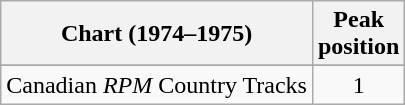<table class="wikitable sortable">
<tr>
<th align="left">Chart (1974–1975)</th>
<th align="center">Peak<br>position</th>
</tr>
<tr>
</tr>
<tr>
<td align="left">Canadian <em>RPM</em> Country Tracks</td>
<td align="center">1</td>
</tr>
</table>
